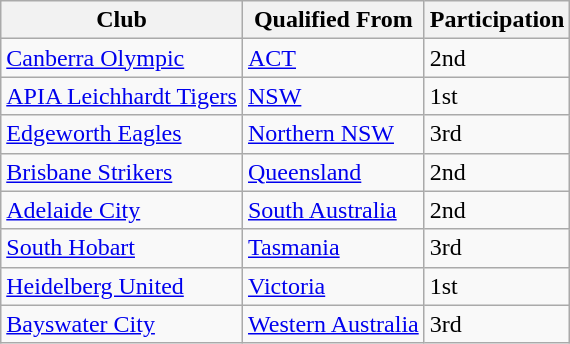<table class="wikitable">
<tr>
<th>Club</th>
<th>Qualified From</th>
<th>Participation</th>
</tr>
<tr>
<td><a href='#'>Canberra Olympic</a></td>
<td> <a href='#'>ACT</a></td>
<td>2nd</td>
</tr>
<tr>
<td><a href='#'>APIA Leichhardt Tigers</a></td>
<td> <a href='#'>NSW</a></td>
<td>1st</td>
</tr>
<tr>
<td><a href='#'>Edgeworth Eagles</a></td>
<td> <a href='#'>Northern NSW</a></td>
<td>3rd</td>
</tr>
<tr>
<td><a href='#'>Brisbane Strikers</a></td>
<td> <a href='#'>Queensland</a></td>
<td>2nd</td>
</tr>
<tr>
<td><a href='#'>Adelaide City</a></td>
<td> <a href='#'>South Australia</a></td>
<td>2nd</td>
</tr>
<tr>
<td><a href='#'>South Hobart</a></td>
<td> <a href='#'>Tasmania</a></td>
<td>3rd</td>
</tr>
<tr>
<td><a href='#'>Heidelberg United</a></td>
<td> <a href='#'>Victoria</a></td>
<td>1st</td>
</tr>
<tr>
<td><a href='#'>Bayswater City</a></td>
<td> <a href='#'>Western Australia</a></td>
<td>3rd</td>
</tr>
</table>
